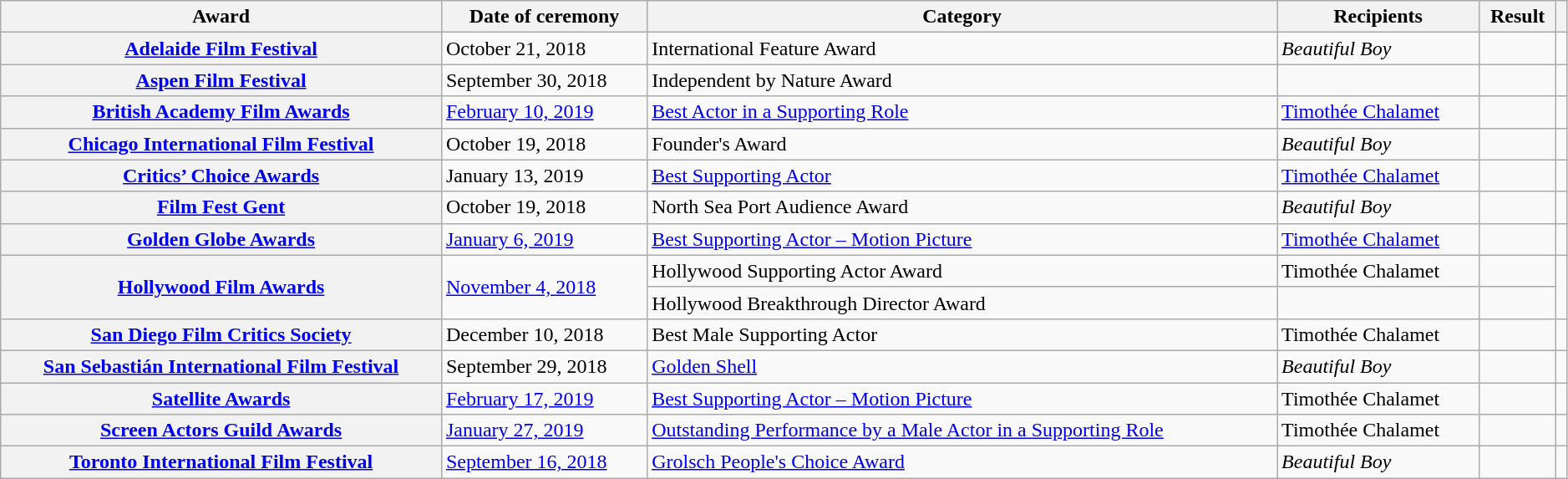<table class="wikitable plainrowheaders sortable" style="width:99%;">
<tr>
<th scope="col">Award</th>
<th scope="col">Date of ceremony</th>
<th scope="col">Category</th>
<th scope="col">Recipients</th>
<th scope="col">Result</th>
<th scope="col" class="unsortable"></th>
</tr>
<tr>
<th scope="row"><a href='#'>Adelaide Film Festival</a></th>
<td>October 21, 2018</td>
<td>International Feature Award</td>
<td><em>Beautiful Boy</em></td>
<td></td>
<td style="text-align:center;"></td>
</tr>
<tr>
<th scope="row"><a href='#'>Aspen Film Festival</a></th>
<td>September 30, 2018</td>
<td>Independent by Nature Award</td>
<td></td>
<td></td>
<td style="text-align:center;"></td>
</tr>
<tr>
<th scope="row"><a href='#'>British Academy Film Awards</a></th>
<td><a href='#'>February 10, 2019</a></td>
<td><a href='#'>Best Actor in a Supporting Role</a></td>
<td><a href='#'>Timothée Chalamet</a></td>
<td></td>
<td style="text-align:center;"></td>
</tr>
<tr>
<th scope="row"><a href='#'>Chicago International Film Festival</a></th>
<td>October 19, 2018</td>
<td>Founder's Award</td>
<td><em>Beautiful Boy</em></td>
<td></td>
<td style="text-align:center;"></td>
</tr>
<tr>
<th scope="row"><a href='#'>Critics’ Choice Awards</a></th>
<td>January 13, 2019</td>
<td><a href='#'>Best Supporting Actor</a></td>
<td><a href='#'>Timothée Chalamet</a></td>
<td></td>
<td style="text-align:center;"></td>
</tr>
<tr>
<th scope="row"><a href='#'>Film Fest Gent</a></th>
<td>October 19, 2018</td>
<td>North Sea Port Audience Award</td>
<td><em>Beautiful Boy</em></td>
<td></td>
<td style="text-align:center;"><br></td>
</tr>
<tr>
<th scope="row"><a href='#'>Golden Globe Awards</a></th>
<td><a href='#'>January 6, 2019</a></td>
<td><a href='#'>Best Supporting Actor – Motion Picture</a></td>
<td><a href='#'>Timothée Chalamet</a></td>
<td></td>
<td style="text-align:center;"></td>
</tr>
<tr>
<th scope="row" rowspan="2"><a href='#'>Hollywood Film Awards</a></th>
<td rowspan="2"><a href='#'>November 4, 2018</a></td>
<td>Hollywood Supporting Actor Award</td>
<td>Timothée Chalamet</td>
<td></td>
<td rowspan="2" style="text-align:center;"></td>
</tr>
<tr>
<td>Hollywood Breakthrough Director Award</td>
<td></td>
<td></td>
</tr>
<tr>
<th scope="row"><a href='#'>San Diego Film Critics Society</a></th>
<td>December 10, 2018</td>
<td>Best Male Supporting Actor</td>
<td>Timothée Chalamet</td>
<td></td>
<td style="text-align:center;"></td>
</tr>
<tr>
<th scope="row"><a href='#'>San Sebastián International Film Festival</a></th>
<td>September 29, 2018</td>
<td><a href='#'>Golden Shell</a></td>
<td><em>Beautiful Boy</em></td>
<td></td>
<td style="text-align:center;"></td>
</tr>
<tr>
<th scope="row"><a href='#'>Satellite Awards</a></th>
<td><a href='#'>February 17, 2019</a></td>
<td><a href='#'>Best Supporting Actor – Motion Picture</a></td>
<td>Timothée Chalamet</td>
<td></td>
<td style="text-align:center;"></td>
</tr>
<tr>
<th scope="row"><a href='#'>Screen Actors Guild Awards</a></th>
<td><a href='#'>January 27, 2019</a></td>
<td><a href='#'>Outstanding Performance by a Male Actor in a Supporting Role</a></td>
<td>Timothée Chalamet</td>
<td></td>
<td style="text-align:center;"></td>
</tr>
<tr>
<th scope="row"><a href='#'>Toronto International Film Festival</a></th>
<td><a href='#'>September 16, 2018</a></td>
<td><a href='#'>Grolsch People's Choice Award</a></td>
<td><em>Beautiful Boy</em></td>
<td></td>
<td style="text-align:center;"></td>
</tr>
</table>
